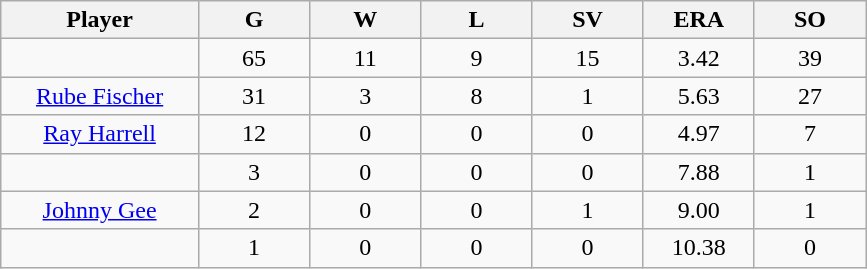<table class="wikitable sortable">
<tr>
<th bgcolor="#DDDDFF" width="16%">Player</th>
<th bgcolor="#DDDDFF" width="9%">G</th>
<th bgcolor="#DDDDFF" width="9%">W</th>
<th bgcolor="#DDDDFF" width="9%">L</th>
<th bgcolor="#DDDDFF" width="9%">SV</th>
<th bgcolor="#DDDDFF" width="9%">ERA</th>
<th bgcolor="#DDDDFF" width="9%">SO</th>
</tr>
<tr align="center">
<td></td>
<td>65</td>
<td>11</td>
<td>9</td>
<td>15</td>
<td>3.42</td>
<td>39</td>
</tr>
<tr align="center">
<td><a href='#'>Rube Fischer</a></td>
<td>31</td>
<td>3</td>
<td>8</td>
<td>1</td>
<td>5.63</td>
<td>27</td>
</tr>
<tr align="center">
<td><a href='#'>Ray Harrell</a></td>
<td>12</td>
<td>0</td>
<td>0</td>
<td>0</td>
<td>4.97</td>
<td>7</td>
</tr>
<tr align="center">
<td></td>
<td>3</td>
<td>0</td>
<td>0</td>
<td>0</td>
<td>7.88</td>
<td>1</td>
</tr>
<tr align="center">
<td><a href='#'>Johnny Gee</a></td>
<td>2</td>
<td>0</td>
<td>0</td>
<td>1</td>
<td>9.00</td>
<td>1</td>
</tr>
<tr align="center">
<td></td>
<td>1</td>
<td>0</td>
<td>0</td>
<td>0</td>
<td>10.38</td>
<td>0</td>
</tr>
</table>
